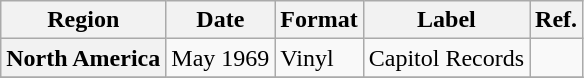<table class="wikitable plainrowheaders">
<tr>
<th scope="col">Region</th>
<th scope="col">Date</th>
<th scope="col">Format</th>
<th scope="col">Label</th>
<th scope="col">Ref.</th>
</tr>
<tr>
<th scope="row">North America</th>
<td>May 1969</td>
<td>Vinyl</td>
<td>Capitol Records</td>
<td></td>
</tr>
<tr>
</tr>
</table>
